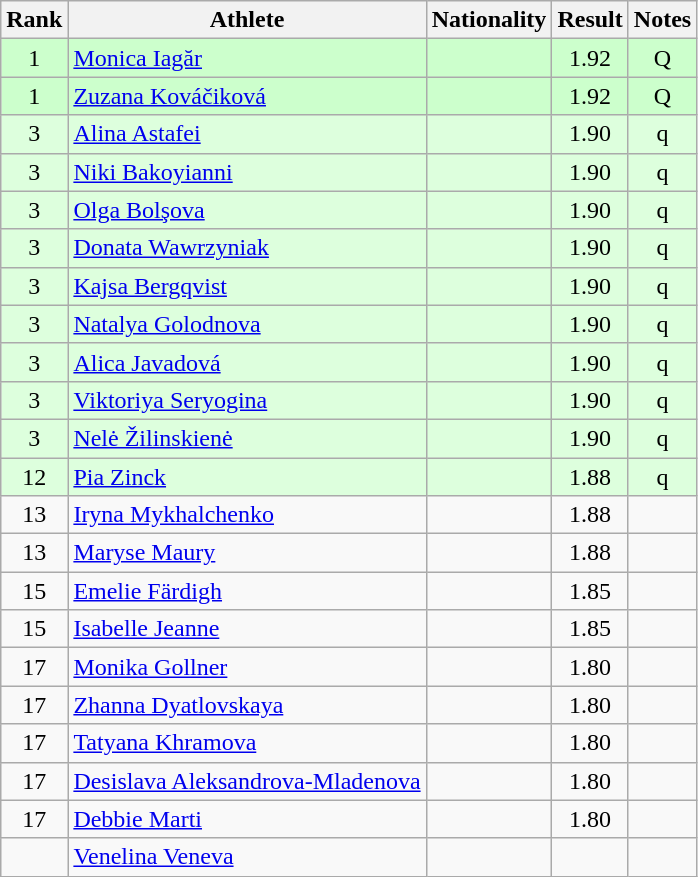<table class="wikitable sortable" style="text-align:center">
<tr>
<th>Rank</th>
<th>Athlete</th>
<th>Nationality</th>
<th>Result</th>
<th>Notes</th>
</tr>
<tr bgcolor=ccffcc>
<td>1</td>
<td align="left"><a href='#'>Monica Iagăr</a></td>
<td align=left></td>
<td>1.92</td>
<td>Q</td>
</tr>
<tr bgcolor=ccffcc>
<td>1</td>
<td align="left"><a href='#'>Zuzana Kováčiková</a></td>
<td align=left></td>
<td>1.92</td>
<td>Q</td>
</tr>
<tr bgcolor=ddffdd>
<td>3</td>
<td align="left"><a href='#'>Alina Astafei</a></td>
<td align=left></td>
<td>1.90</td>
<td>q</td>
</tr>
<tr bgcolor=ddffdd>
<td>3</td>
<td align="left"><a href='#'>Niki Bakoyianni</a></td>
<td align=left></td>
<td>1.90</td>
<td>q</td>
</tr>
<tr bgcolor=ddffdd>
<td>3</td>
<td align="left"><a href='#'>Olga Bolşova</a></td>
<td align=left></td>
<td>1.90</td>
<td>q</td>
</tr>
<tr bgcolor=ddffdd>
<td>3</td>
<td align="left"><a href='#'>Donata Wawrzyniak</a></td>
<td align=left></td>
<td>1.90</td>
<td>q</td>
</tr>
<tr bgcolor=ddffdd>
<td>3</td>
<td align="left"><a href='#'>Kajsa Bergqvist</a></td>
<td align=left></td>
<td>1.90</td>
<td>q</td>
</tr>
<tr bgcolor=ddffdd>
<td>3</td>
<td align="left"><a href='#'>Natalya Golodnova</a></td>
<td align=left></td>
<td>1.90</td>
<td>q</td>
</tr>
<tr bgcolor=ddffdd>
<td>3</td>
<td align="left"><a href='#'>Alica Javadová</a></td>
<td align=left></td>
<td>1.90</td>
<td>q</td>
</tr>
<tr bgcolor=ddffdd>
<td>3</td>
<td align="left"><a href='#'>Viktoriya Seryogina</a></td>
<td align=left></td>
<td>1.90</td>
<td>q</td>
</tr>
<tr bgcolor=ddffdd>
<td>3</td>
<td align="left"><a href='#'>Nelė Žilinskienė</a></td>
<td align=left></td>
<td>1.90</td>
<td>q</td>
</tr>
<tr bgcolor=ddffdd>
<td>12</td>
<td align="left"><a href='#'>Pia Zinck</a></td>
<td align=left></td>
<td>1.88</td>
<td>q</td>
</tr>
<tr>
<td>13</td>
<td align="left"><a href='#'>Iryna Mykhalchenko</a></td>
<td align=left></td>
<td>1.88</td>
<td></td>
</tr>
<tr>
<td>13</td>
<td align="left"><a href='#'>Maryse Maury</a></td>
<td align=left></td>
<td>1.88</td>
<td></td>
</tr>
<tr>
<td>15</td>
<td align="left"><a href='#'>Emelie Färdigh</a></td>
<td align=left></td>
<td>1.85</td>
<td></td>
</tr>
<tr>
<td>15</td>
<td align="left"><a href='#'>Isabelle Jeanne</a></td>
<td align=left></td>
<td>1.85</td>
<td></td>
</tr>
<tr>
<td>17</td>
<td align="left"><a href='#'>Monika Gollner</a></td>
<td align=left></td>
<td>1.80</td>
<td></td>
</tr>
<tr>
<td>17</td>
<td align="left"><a href='#'>Zhanna Dyatlovskaya</a></td>
<td align=left></td>
<td>1.80</td>
<td></td>
</tr>
<tr>
<td>17</td>
<td align="left"><a href='#'>Tatyana Khramova</a></td>
<td align=left></td>
<td>1.80</td>
<td></td>
</tr>
<tr>
<td>17</td>
<td align="left"><a href='#'>Desislava Aleksandrova-Mladenova</a></td>
<td align=left></td>
<td>1.80</td>
<td></td>
</tr>
<tr>
<td>17</td>
<td align="left"><a href='#'>Debbie Marti</a></td>
<td align=left></td>
<td>1.80</td>
<td></td>
</tr>
<tr>
<td></td>
<td align="left"><a href='#'>Venelina Veneva</a></td>
<td align=left></td>
<td></td>
<td></td>
</tr>
</table>
